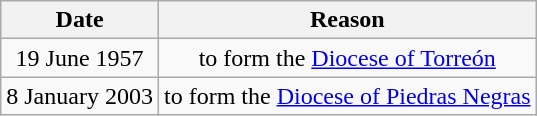<table class="wikitable" style="text-align:center">
<tr>
<th>Date</th>
<th>Reason</th>
</tr>
<tr>
<td>19 June 1957</td>
<td>to form the <a href='#'>Diocese of Torreón</a></td>
</tr>
<tr>
<td>8 January 2003</td>
<td>to form the <a href='#'>Diocese of Piedras Negras</a></td>
</tr>
</table>
